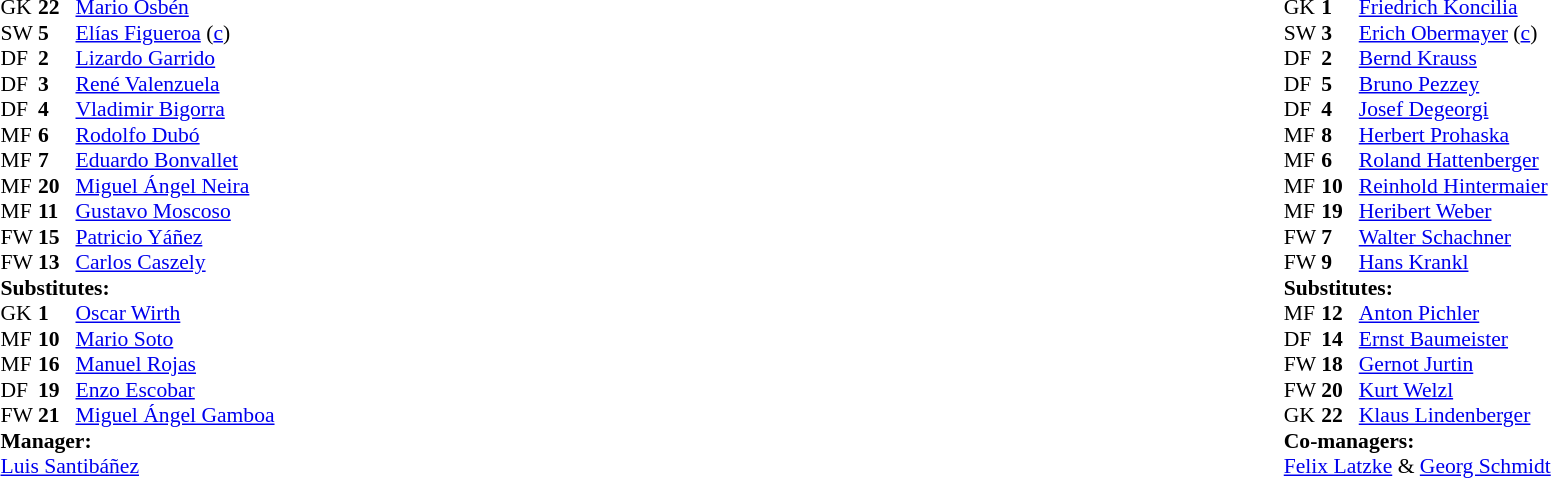<table width="100%">
<tr>
<td valign="top" width="50%"><br><table style="font-size: 90%" cellspacing="0" cellpadding="0">
<tr>
<th width="25"></th>
<th width="25"></th>
</tr>
<tr>
<td>GK</td>
<td><strong>22</strong></td>
<td><a href='#'>Mario Osbén</a></td>
</tr>
<tr>
<td>SW</td>
<td><strong>5</strong></td>
<td><a href='#'>Elías Figueroa</a> (<a href='#'>c</a>)</td>
</tr>
<tr>
<td>DF</td>
<td><strong>2</strong></td>
<td><a href='#'>Lizardo Garrido</a></td>
<td></td>
</tr>
<tr>
<td>DF</td>
<td><strong>3</strong></td>
<td><a href='#'>René Valenzuela</a></td>
</tr>
<tr>
<td>DF</td>
<td><strong>4</strong></td>
<td><a href='#'>Vladimir Bigorra</a></td>
</tr>
<tr>
<td>MF</td>
<td><strong>6</strong></td>
<td><a href='#'>Rodolfo Dubó</a></td>
</tr>
<tr>
<td>MF</td>
<td><strong>7</strong></td>
<td><a href='#'>Eduardo Bonvallet</a></td>
</tr>
<tr>
<td>MF</td>
<td><strong>20</strong></td>
<td><a href='#'>Miguel Ángel Neira</a></td>
<td></td>
<td></td>
</tr>
<tr>
<td>MF</td>
<td><strong>11</strong></td>
<td><a href='#'>Gustavo Moscoso</a></td>
<td></td>
<td></td>
</tr>
<tr>
<td>FW</td>
<td><strong>15</strong></td>
<td><a href='#'>Patricio Yáñez</a></td>
</tr>
<tr>
<td>FW</td>
<td><strong>13</strong></td>
<td><a href='#'>Carlos Caszely</a></td>
</tr>
<tr>
<td colspan=3><strong>Substitutes:</strong></td>
</tr>
<tr>
<td>GK</td>
<td><strong>1</strong></td>
<td><a href='#'>Oscar Wirth</a></td>
</tr>
<tr>
<td>MF</td>
<td><strong>10</strong></td>
<td><a href='#'>Mario Soto</a></td>
</tr>
<tr>
<td>MF</td>
<td><strong>16</strong></td>
<td><a href='#'>Manuel Rojas</a></td>
<td></td>
<td></td>
</tr>
<tr>
<td>DF</td>
<td><strong>19</strong></td>
<td><a href='#'>Enzo Escobar</a></td>
</tr>
<tr>
<td>FW</td>
<td><strong>21</strong></td>
<td><a href='#'>Miguel Ángel Gamboa</a></td>
<td></td>
<td></td>
</tr>
<tr>
<td colspan=3><strong>Manager:</strong></td>
</tr>
<tr>
<td colspan=3><a href='#'>Luis Santibáñez</a></td>
</tr>
</table>
</td>
<td valign="top" width="50%"><br><table style="font-size: 90%" cellspacing="0" cellpadding="0" align="center">
<tr>
<th width=25></th>
<th width=25></th>
</tr>
<tr>
<td>GK</td>
<td><strong>1</strong></td>
<td><a href='#'>Friedrich Koncilia</a></td>
</tr>
<tr>
<td>SW</td>
<td><strong>3</strong></td>
<td><a href='#'>Erich Obermayer</a> (<a href='#'>c</a>)</td>
</tr>
<tr>
<td>DF</td>
<td><strong>2</strong></td>
<td><a href='#'>Bernd Krauss</a></td>
</tr>
<tr>
<td>DF</td>
<td><strong>5</strong></td>
<td><a href='#'>Bruno Pezzey</a></td>
</tr>
<tr>
<td>DF</td>
<td><strong>4</strong></td>
<td><a href='#'>Josef Degeorgi</a></td>
<td></td>
<td></td>
</tr>
<tr>
<td>MF</td>
<td><strong>8</strong></td>
<td><a href='#'>Herbert Prohaska</a></td>
</tr>
<tr>
<td>MF</td>
<td><strong>6</strong></td>
<td><a href='#'>Roland Hattenberger</a></td>
<td></td>
</tr>
<tr>
<td>MF</td>
<td><strong>10</strong></td>
<td><a href='#'>Reinhold Hintermaier</a></td>
</tr>
<tr>
<td>MF</td>
<td><strong>19</strong></td>
<td><a href='#'>Heribert Weber</a></td>
<td></td>
<td></td>
</tr>
<tr>
<td>FW</td>
<td><strong>7</strong></td>
<td><a href='#'>Walter Schachner</a></td>
</tr>
<tr>
<td>FW</td>
<td><strong>9</strong></td>
<td><a href='#'>Hans Krankl</a></td>
</tr>
<tr>
<td colspan=3><strong>Substitutes:</strong></td>
</tr>
<tr>
<td>MF</td>
<td><strong>12</strong></td>
<td><a href='#'>Anton Pichler</a></td>
</tr>
<tr>
<td>DF</td>
<td><strong>14</strong></td>
<td><a href='#'>Ernst Baumeister</a></td>
<td></td>
<td></td>
</tr>
<tr>
<td>FW</td>
<td><strong>18</strong></td>
<td><a href='#'>Gernot Jurtin</a></td>
<td></td>
<td></td>
</tr>
<tr>
<td>FW</td>
<td><strong>20</strong></td>
<td><a href='#'>Kurt Welzl</a></td>
</tr>
<tr>
<td>GK</td>
<td><strong>22</strong></td>
<td><a href='#'>Klaus Lindenberger</a></td>
</tr>
<tr>
<td colspan=3><strong>Co-managers:</strong></td>
</tr>
<tr>
<td colspan=3><a href='#'>Felix Latzke</a> & <a href='#'>Georg Schmidt</a></td>
</tr>
</table>
</td>
</tr>
</table>
